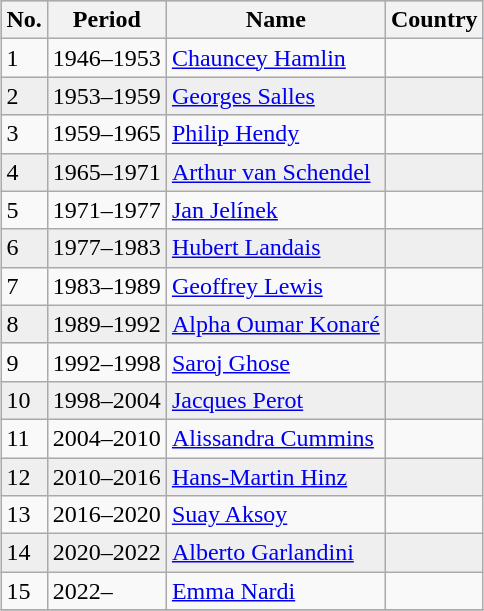<table class="wikitable" style="margin:1em auto;">
<tr align=center bgcolor="lightsteelblue">
<th>No.</th>
<th>Period</th>
<th>Name</th>
<th>Country</th>
</tr>
<tr>
<td>1</td>
<td>1946–1953</td>
<td><a href='#'>Chauncey Hamlin</a></td>
<td></td>
</tr>
<tr bgcolor="efefef">
<td>2</td>
<td>1953–1959</td>
<td><a href='#'>Georges Salles</a></td>
<td></td>
</tr>
<tr>
<td>3</td>
<td>1959–1965</td>
<td><a href='#'>Philip Hendy</a></td>
<td></td>
</tr>
<tr bgcolor="efefef">
<td>4</td>
<td>1965–1971</td>
<td><a href='#'>Arthur van Schendel</a></td>
<td></td>
</tr>
<tr>
<td>5</td>
<td>1971–1977</td>
<td><a href='#'>Jan Jelínek</a></td>
<td></td>
</tr>
<tr bgcolor="efefef">
<td>6</td>
<td>1977–1983</td>
<td><a href='#'>Hubert Landais</a></td>
<td></td>
</tr>
<tr>
<td>7</td>
<td>1983–1989</td>
<td><a href='#'>Geoffrey Lewis</a></td>
<td></td>
</tr>
<tr bgcolor="efefef">
<td>8</td>
<td>1989–1992</td>
<td><a href='#'>Alpha Oumar Konaré</a></td>
<td></td>
</tr>
<tr>
<td>9</td>
<td>1992–1998</td>
<td><a href='#'>Saroj Ghose</a></td>
<td></td>
</tr>
<tr bgcolor="efefef">
<td>10</td>
<td>1998–2004</td>
<td><a href='#'>Jacques Perot</a></td>
<td></td>
</tr>
<tr>
<td>11</td>
<td>2004–2010</td>
<td><a href='#'>Alissandra Cummins</a></td>
<td></td>
</tr>
<tr bgcolor="efefef">
<td>12</td>
<td>2010–2016</td>
<td><a href='#'>Hans-Martin Hinz</a></td>
<td></td>
</tr>
<tr>
<td>13</td>
<td>2016–2020</td>
<td><a href='#'>Suay Aksoy</a></td>
<td></td>
</tr>
<tr bgcolor="efefef">
<td>14</td>
<td>2020–2022</td>
<td><a href='#'>Alberto Garlandini</a></td>
<td></td>
</tr>
<tr>
<td>15</td>
<td>2022–</td>
<td><a href='#'>Emma Nardi</a></td>
<td></td>
</tr>
<tr>
</tr>
</table>
